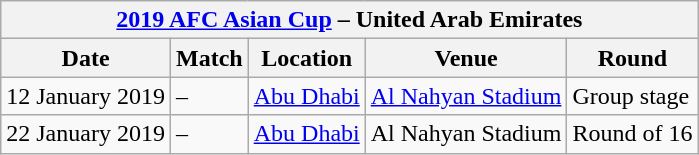<table class="wikitable">
<tr>
<th colspan="5"><a href='#'>2019 AFC Asian Cup</a> – United Arab Emirates</th>
</tr>
<tr>
<th>Date</th>
<th>Match</th>
<th>Location</th>
<th>Venue</th>
<th>Round</th>
</tr>
<tr>
<td>12 January 2019</td>
<td> – </td>
<td><a href='#'>Abu Dhabi</a></td>
<td><a href='#'>Al Nahyan Stadium</a></td>
<td>Group stage</td>
</tr>
<tr>
<td>22 January 2019</td>
<td> – </td>
<td><a href='#'>Abu Dhabi</a></td>
<td>Al Nahyan Stadium</td>
<td>Round of 16</td>
</tr>
</table>
